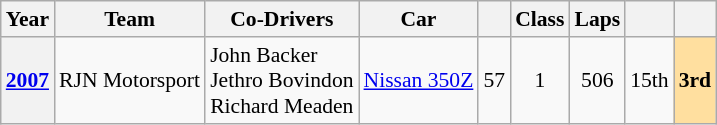<table class="wikitable" style="font-size:90%">
<tr>
<th>Year</th>
<th>Team</th>
<th>Co-Drivers</th>
<th>Car</th>
<th></th>
<th>Class</th>
<th>Laps</th>
<th></th>
<th></th>
</tr>
<tr style="text-align:center;">
<th><a href='#'>2007</a></th>
<td align="left"> RJN Motorsport</td>
<td align="left"> John Backer<br> Jethro Bovindon<br> Richard Meaden</td>
<td align="left"><a href='#'>Nissan 350Z</a></td>
<td>57</td>
<td>1</td>
<td>506</td>
<td>15th</td>
<td style="background:#ffdf9f;"><strong>3rd</strong></td>
</tr>
</table>
